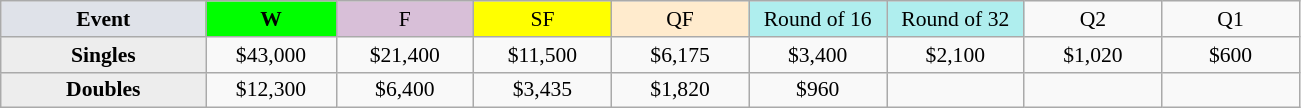<table class=wikitable style=font-size:90%;text-align:center>
<tr>
<td width=130 bgcolor=dfe2e9><strong>Event</strong></td>
<td width=80 bgcolor=lime><strong>W</strong></td>
<td width=85 bgcolor=thistle>F</td>
<td width=85 bgcolor=ffff00>SF</td>
<td width=85 bgcolor=ffebcd>QF</td>
<td width=85 bgcolor=afeeee>Round of 16</td>
<td width=85 bgcolor=afeeee>Round of 32</td>
<td width=85>Q2</td>
<td width=85>Q1</td>
</tr>
<tr>
<th style=background:#ededed>Singles</th>
<td>$43,000</td>
<td>$21,400</td>
<td>$11,500</td>
<td>$6,175</td>
<td>$3,400</td>
<td>$2,100</td>
<td>$1,020</td>
<td>$600</td>
</tr>
<tr>
<th style=background:#ededed>Doubles</th>
<td>$12,300</td>
<td>$6,400</td>
<td>$3,435</td>
<td>$1,820</td>
<td>$960</td>
<td></td>
<td></td>
<td></td>
</tr>
</table>
